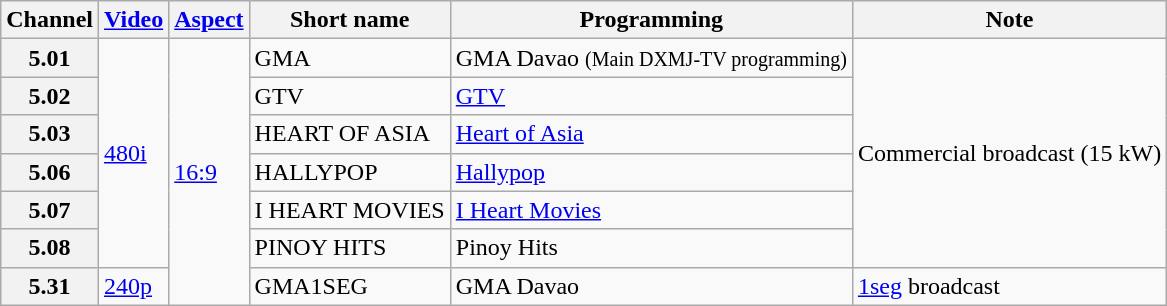<table class="wikitable">
<tr>
<th scope = "col">Channel</th>
<th scope = "col"><a href='#'>Video</a></th>
<th scope = "col"><a href='#'>Aspect</a></th>
<th scope = "col">Short name</th>
<th scope = "col">Programming</th>
<th scope = "col">Note</th>
</tr>
<tr>
<th scope = "row">5.01</th>
<td rowspan="6"><a href='#'>480i</a></td>
<td rowspan="7"><a href='#'>16:9</a></td>
<td>GMA</td>
<td>GMA Davao <small>(Main DXMJ-TV programming)</small></td>
<td rowspan="6">Commercial broadcast (15 kW)</td>
</tr>
<tr>
<th scope = "row">5.02</th>
<td>GTV</td>
<td><a href='#'>GTV</a></td>
</tr>
<tr>
<th scope = "row">5.03</th>
<td>HEART OF ASIA</td>
<td><a href='#'>Heart of Asia</a></td>
</tr>
<tr>
<th scope = "row">5.06</th>
<td>HALLYPOP</td>
<td><a href='#'>Hallypop</a></td>
</tr>
<tr>
<th scope = "row">5.07</th>
<td>I HEART MOVIES</td>
<td><a href='#'>I Heart Movies</a></td>
</tr>
<tr>
<th scope = "row">5.08</th>
<td>PINOY HITS</td>
<td>Pinoy Hits</td>
</tr>
<tr>
<th scope = "row">5.31</th>
<td><a href='#'>240p</a></td>
<td>GMA1SEG</td>
<td>GMA Davao</td>
<td><a href='#'>1seg</a> broadcast</td>
</tr>
</table>
